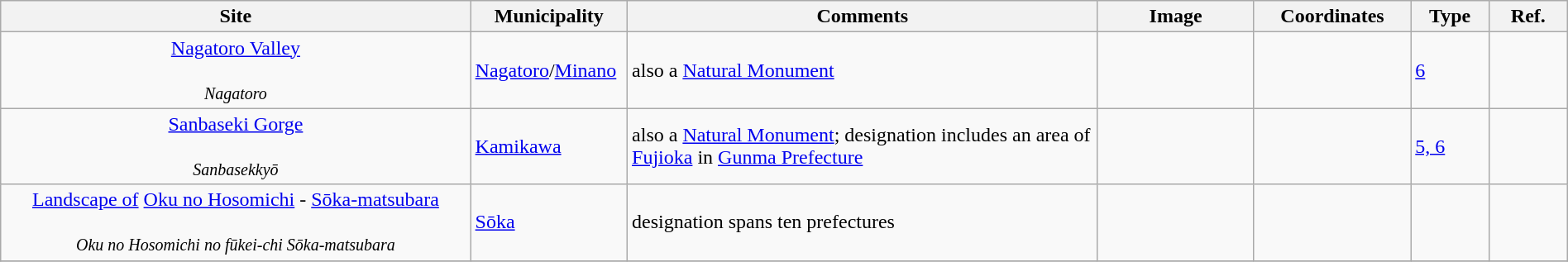<table class="wikitable sortable"  style="width:100%;">
<tr>
<th width="30%" align="left">Site</th>
<th width="10%" align="left">Municipality</th>
<th width="30%" align="left" class="unsortable">Comments</th>
<th width="10%" align="left"  class="unsortable">Image</th>
<th width="10%" align="left" class="unsortable">Coordinates</th>
<th width="5%" align="left">Type</th>
<th width="5%" align="left"  class="unsortable">Ref.</th>
</tr>
<tr>
<td align="center"><a href='#'>Nagatoro Valley</a><br><br><small><em>Nagatoro</em></small></td>
<td><a href='#'>Nagatoro</a>/<a href='#'>Minano</a></td>
<td>also a <a href='#'>Natural Monument</a></td>
<td></td>
<td></td>
<td><a href='#'>6</a></td>
<td></td>
</tr>
<tr>
<td align="center"><a href='#'>Sanbaseki Gorge</a><br><br><small><em>Sanbasekkyō</em></small></td>
<td><a href='#'>Kamikawa</a></td>
<td>also a <a href='#'>Natural Monument</a>; designation includes an area of <a href='#'>Fujioka</a> in <a href='#'>Gunma Prefecture</a></td>
<td></td>
<td></td>
<td><a href='#'>5, 6</a></td>
<td></td>
</tr>
<tr>
<td align="center"><a href='#'>Landscape of</a> <a href='#'>Oku no Hosomichi</a> - <a href='#'>Sōka-matsubara</a><br><br><small><em>Oku no Hosomichi no fūkei-chi Sōka-matsubara</em></small></td>
<td><a href='#'>Sōka</a></td>
<td>designation spans ten prefectures</td>
<td></td>
<td></td>
<td></td>
<td></td>
</tr>
<tr>
</tr>
</table>
